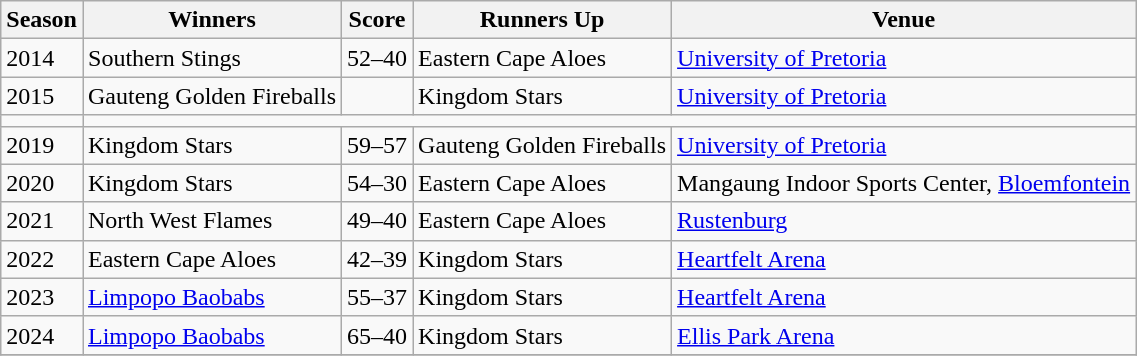<table class="wikitable collapsible">
<tr>
<th>Season</th>
<th>Winners</th>
<th>Score</th>
<th>Runners Up</th>
<th>Venue</th>
</tr>
<tr>
<td>2014</td>
<td>Southern Stings</td>
<td>52–40</td>
<td>Eastern Cape Aloes</td>
<td><a href='#'>University of Pretoria</a></td>
</tr>
<tr>
<td>2015</td>
<td>Gauteng Golden Fireballs</td>
<td></td>
<td>Kingdom Stars</td>
<td><a href='#'>University of Pretoria</a></td>
</tr>
<tr>
<td></td>
</tr>
<tr>
<td>2019</td>
<td>Kingdom Stars</td>
<td>59–57</td>
<td>Gauteng Golden Fireballs</td>
<td><a href='#'>University of Pretoria</a></td>
</tr>
<tr>
<td>2020</td>
<td>Kingdom Stars</td>
<td>54–30</td>
<td>Eastern Cape Aloes</td>
<td>Mangaung Indoor Sports Center, <a href='#'>Bloemfontein</a></td>
</tr>
<tr>
<td>2021</td>
<td>North West Flames</td>
<td>49–40</td>
<td>Eastern Cape Aloes</td>
<td><a href='#'>Rustenburg</a></td>
</tr>
<tr>
<td>2022</td>
<td>Eastern Cape Aloes</td>
<td>42–39</td>
<td>Kingdom Stars</td>
<td><a href='#'>Heartfelt Arena</a></td>
</tr>
<tr>
<td>2023</td>
<td><a href='#'>Limpopo Baobabs</a></td>
<td>55–37</td>
<td>Kingdom Stars</td>
<td><a href='#'>Heartfelt Arena</a></td>
</tr>
<tr>
<td>2024</td>
<td><a href='#'>Limpopo Baobabs</a></td>
<td>65–40</td>
<td>Kingdom Stars</td>
<td><a href='#'>Ellis Park Arena</a></td>
</tr>
<tr>
</tr>
</table>
